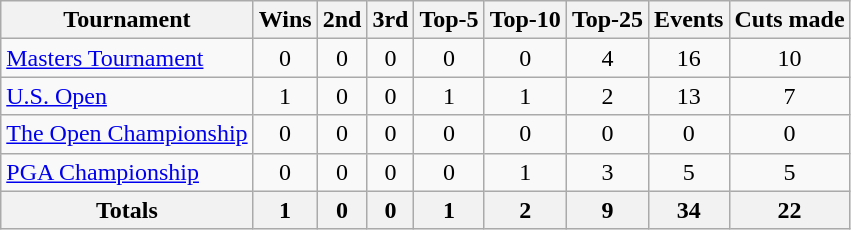<table class=wikitable style=text-align:center>
<tr>
<th>Tournament</th>
<th>Wins</th>
<th>2nd</th>
<th>3rd</th>
<th>Top-5</th>
<th>Top-10</th>
<th>Top-25</th>
<th>Events</th>
<th>Cuts made</th>
</tr>
<tr>
<td align=left><a href='#'>Masters Tournament</a></td>
<td>0</td>
<td>0</td>
<td>0</td>
<td>0</td>
<td>0</td>
<td>4</td>
<td>16</td>
<td>10</td>
</tr>
<tr>
<td align=left><a href='#'>U.S. Open</a></td>
<td>1</td>
<td>0</td>
<td>0</td>
<td>1</td>
<td>1</td>
<td>2</td>
<td>13</td>
<td>7</td>
</tr>
<tr>
<td align=left><a href='#'>The Open Championship</a></td>
<td>0</td>
<td>0</td>
<td>0</td>
<td>0</td>
<td>0</td>
<td>0</td>
<td>0</td>
<td>0</td>
</tr>
<tr>
<td align=left><a href='#'>PGA Championship</a></td>
<td>0</td>
<td>0</td>
<td>0</td>
<td>0</td>
<td>1</td>
<td>3</td>
<td>5</td>
<td>5</td>
</tr>
<tr>
<th>Totals</th>
<th>1</th>
<th>0</th>
<th>0</th>
<th>1</th>
<th>2</th>
<th>9</th>
<th>34</th>
<th>22</th>
</tr>
</table>
